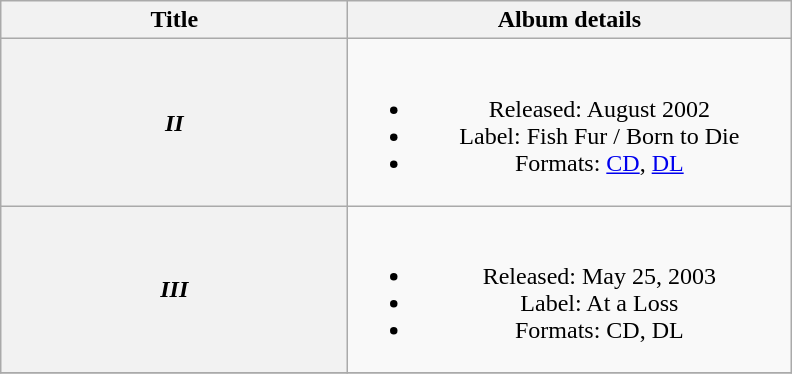<table class="wikitable plainrowheaders" style="text-align:center;">
<tr>
<th scope="col" style="width:14em;">Title</th>
<th scope="col" style="width:18em;">Album details</th>
</tr>
<tr>
<th scope="row"><em>II</em></th>
<td><br><ul><li>Released: August 2002</li><li>Label: Fish Fur / Born to Die</li><li>Formats: <a href='#'>CD</a>, <a href='#'>DL</a></li></ul></td>
</tr>
<tr>
<th scope="row"><em>III</em></th>
<td><br><ul><li>Released: May 25, 2003</li><li>Label: At a Loss</li><li>Formats: CD, DL</li></ul></td>
</tr>
<tr>
</tr>
</table>
